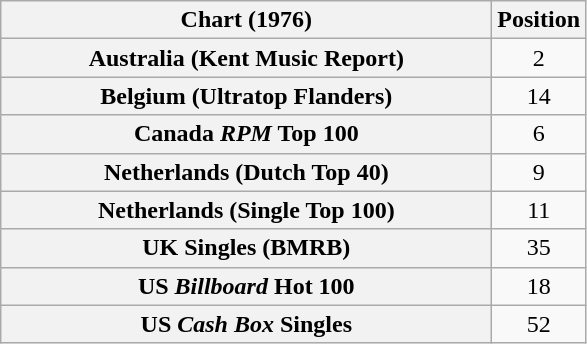<table class="wikitable sortable plainrowheaders" style="text-align:center">
<tr>
<th scope="col" style="width:20em;">Chart (1976)</th>
<th scope="col">Position</th>
</tr>
<tr>
<th scope="row">Australia (Kent Music Report)</th>
<td>2</td>
</tr>
<tr>
<th scope="row">Belgium (Ultratop Flanders)</th>
<td>14</td>
</tr>
<tr>
<th scope="row">Canada <em>RPM</em> Top 100</th>
<td>6</td>
</tr>
<tr>
<th scope="row">Netherlands (Dutch Top 40)</th>
<td>9</td>
</tr>
<tr>
<th scope="row">Netherlands (Single Top 100)</th>
<td>11</td>
</tr>
<tr>
<th scope="row">UK Singles (BMRB)</th>
<td>35</td>
</tr>
<tr>
<th scope="row">US <em>Billboard</em> Hot 100</th>
<td>18</td>
</tr>
<tr>
<th scope="row">US <em>Cash Box</em> Singles</th>
<td>52</td>
</tr>
</table>
